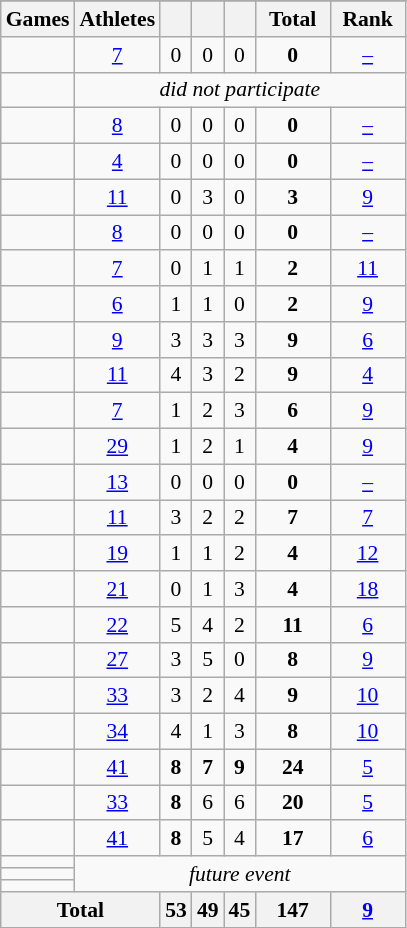<table class="wikitable" style="text-align:center; font-size:90%;">
<tr>
</tr>
<tr>
<th>Games</th>
<th>Athletes</th>
<th width:3em; font-weight:bold;"></th>
<th width:3em; font-weight:bold;"></th>
<th width:3em; font-weight:bold;"></th>
<th style="width:3em; font-weight:bold;">Total</th>
<th style="width:3em; font-weight:bold;">Rank</th>
</tr>
<tr>
<td align=left></td>
<td><a href='#'>7</a></td>
<td>0</td>
<td>0</td>
<td>0</td>
<td><strong>0</strong></td>
<td><a href='#'>–</a></td>
</tr>
<tr>
<td align=left></td>
<td colspan=6><em>did not participate</em></td>
</tr>
<tr>
<td align=left></td>
<td><a href='#'>8</a></td>
<td>0</td>
<td>0</td>
<td>0</td>
<td><strong>0</strong></td>
<td><a href='#'>–</a></td>
</tr>
<tr>
<td align=left></td>
<td><a href='#'>4</a></td>
<td>0</td>
<td>0</td>
<td>0</td>
<td><strong>0</strong></td>
<td><a href='#'>–</a></td>
</tr>
<tr>
<td align=left></td>
<td><a href='#'>11</a></td>
<td>0</td>
<td>3</td>
<td>0</td>
<td><strong>3</strong></td>
<td><a href='#'>9</a></td>
</tr>
<tr>
<td align=left></td>
<td><a href='#'>8</a></td>
<td>0</td>
<td>0</td>
<td>0</td>
<td><strong>0</strong></td>
<td><a href='#'>–</a></td>
</tr>
<tr>
<td align=left></td>
<td><a href='#'>7</a></td>
<td>0</td>
<td>1</td>
<td>1</td>
<td><strong>2</strong></td>
<td><a href='#'>11</a></td>
</tr>
<tr>
<td align=left></td>
<td><a href='#'>6</a></td>
<td>1</td>
<td>1</td>
<td>0</td>
<td><strong>2</strong></td>
<td><a href='#'>9</a></td>
</tr>
<tr>
<td align=left></td>
<td><a href='#'>9</a></td>
<td>3</td>
<td>3</td>
<td>3</td>
<td><strong>9</strong></td>
<td><a href='#'>6</a></td>
</tr>
<tr>
<td align=left></td>
<td><a href='#'>11</a></td>
<td>4</td>
<td>3</td>
<td>2</td>
<td><strong>9</strong></td>
<td><a href='#'>4</a></td>
</tr>
<tr>
<td align=left></td>
<td><a href='#'>7</a></td>
<td>1</td>
<td>2</td>
<td>3</td>
<td><strong>6</strong></td>
<td><a href='#'>9</a></td>
</tr>
<tr>
<td align=left></td>
<td><a href='#'>29</a></td>
<td>1</td>
<td>2</td>
<td>1</td>
<td><strong>4</strong></td>
<td><a href='#'>9</a></td>
</tr>
<tr>
<td align=left></td>
<td><a href='#'>13</a></td>
<td>0</td>
<td>0</td>
<td>0</td>
<td><strong>0</strong></td>
<td><a href='#'>–</a></td>
</tr>
<tr>
<td align=left></td>
<td><a href='#'>11</a></td>
<td>3</td>
<td>2</td>
<td>2</td>
<td><strong>7</strong></td>
<td><a href='#'>7</a></td>
</tr>
<tr>
<td align=left></td>
<td><a href='#'>19</a></td>
<td>1</td>
<td>1</td>
<td>2</td>
<td><strong>4</strong></td>
<td><a href='#'>12</a></td>
</tr>
<tr>
<td align=left></td>
<td><a href='#'>21</a></td>
<td>0</td>
<td>1</td>
<td>3</td>
<td><strong>4</strong></td>
<td><a href='#'>18</a></td>
</tr>
<tr>
<td align=left></td>
<td><a href='#'>22</a></td>
<td>5</td>
<td>4</td>
<td>2</td>
<td><strong>11</strong></td>
<td><a href='#'>6</a></td>
</tr>
<tr>
<td align=left></td>
<td><a href='#'>27</a></td>
<td>3</td>
<td>5</td>
<td>0</td>
<td><strong>8</strong></td>
<td><a href='#'>9</a></td>
</tr>
<tr>
<td align=left></td>
<td><a href='#'>33</a></td>
<td>3</td>
<td>2</td>
<td>4</td>
<td><strong>9</strong></td>
<td><a href='#'>10</a></td>
</tr>
<tr>
<td align=left></td>
<td><a href='#'>34</a></td>
<td>4</td>
<td>1</td>
<td>3</td>
<td><strong>8</strong></td>
<td><a href='#'>10</a></td>
</tr>
<tr>
<td align=left></td>
<td><a href='#'>41</a></td>
<td><strong>8</strong></td>
<td><strong>7</strong></td>
<td><strong>9</strong></td>
<td><strong>24</strong></td>
<td><a href='#'>5</a></td>
</tr>
<tr>
<td align=left></td>
<td><a href='#'>33</a></td>
<td><strong>8</strong></td>
<td>6</td>
<td>6</td>
<td><strong>20</strong></td>
<td><a href='#'>5</a></td>
</tr>
<tr>
<td align=left></td>
<td><a href='#'>41</a></td>
<td><strong>8</strong></td>
<td>5</td>
<td>4</td>
<td><strong>17</strong></td>
<td><a href='#'>6</a></td>
</tr>
<tr>
<td align=left></td>
<td rowspan=3 colspan=6><em>future event</em></td>
</tr>
<tr>
<td align=left></td>
</tr>
<tr>
<td align=left></td>
</tr>
<tr>
<th colspan=2>Total</th>
<th>53</th>
<th>49</th>
<th>45</th>
<th>147</th>
<th><a href='#'>9</a></th>
</tr>
</table>
